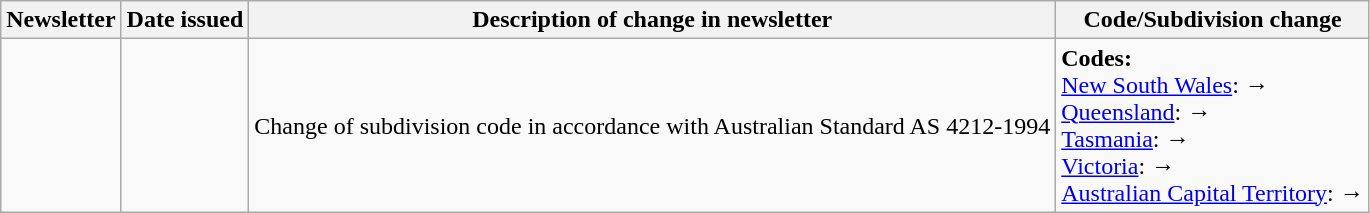<table class="wikitable">
<tr>
<th>Newsletter</th>
<th>Date issued</th>
<th>Description of change in newsletter</th>
<th>Code/Subdivision change</th>
</tr>
<tr>
<td id="I-6"></td>
<td></td>
<td>Change of subdivision code in accordance with Australian Standard AS 4212-1994</td>
<td style=white-space:nowrap><strong>Codes:</strong><br> <a href='#'>New South Wales</a>:  → <br> <a href='#'>Queensland</a>:  → <br> <a href='#'>Tasmania</a>:  → <br> <a href='#'>Victoria</a>:  → <br> <a href='#'>Australian Capital Territory</a>:  → </td>
</tr>
</table>
